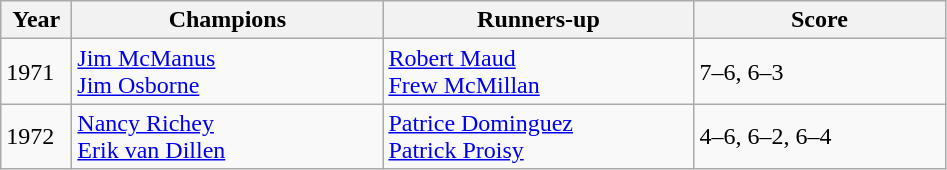<table class="wikitable">
<tr>
<th style="width:40px">Year</th>
<th style="width:200px">Champions</th>
<th style="width:200px">Runners-up</th>
<th style="width:160px" class="unsortable">Score</th>
</tr>
<tr>
<td>1971</td>
<td> <a href='#'>Jim McManus</a> <br> <a href='#'>Jim Osborne</a></td>
<td> <a href='#'>Robert Maud</a><br> <a href='#'>Frew McMillan</a></td>
<td>7–6, 6–3</td>
</tr>
<tr>
<td>1972</td>
<td> <a href='#'>Nancy Richey</a> <br>  <a href='#'>Erik van Dillen</a></td>
<td> <a href='#'>Patrice Dominguez</a><br> <a href='#'>Patrick Proisy</a></td>
<td>4–6, 6–2, 6–4</td>
</tr>
</table>
